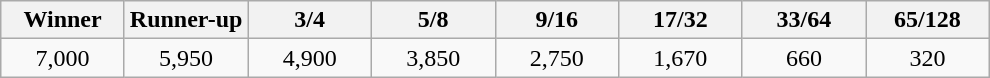<table class="wikitable">
<tr>
<th width="75">Winner</th>
<th width="75">Runner-up</th>
<th width="75">3/4</th>
<th width="75">5/8</th>
<th width="75">9/16</th>
<th width="75">17/32</th>
<th width="75">33/64</th>
<th width="75">65/128</th>
</tr>
<tr>
<td align="center">7,000</td>
<td align="center">5,950</td>
<td align="center">4,900</td>
<td align="center">3,850</td>
<td align="center">2,750</td>
<td align="center">1,670</td>
<td align="center">660</td>
<td align="center">320</td>
</tr>
</table>
